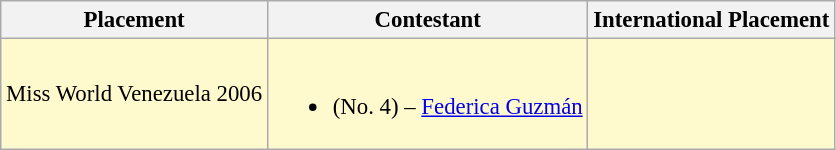<table class="wikitable sortable" style="font-size: 95%;">
<tr>
<th>Placement</th>
<th>Contestant</th>
<th>International Placement</th>
</tr>
<tr style="background-color:#FFFACD;">
<td>Miss World Venezuela 2006</td>
<td><br><ul><li> (No. 4) – <a href='#'>Federica Guzmán</a></li></ul></td>
<td></td>
</tr>
</table>
